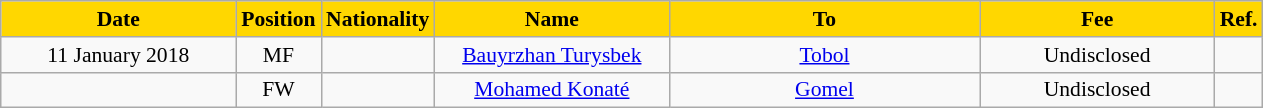<table class="wikitable"  style="text-align:center; font-size:90%; ">
<tr>
<th style="background:#FFD700; color:#000000; width:150px;">Date</th>
<th style="background:#FFD700; color:#000000; width:50px;">Position</th>
<th style="background:#FFD700; color:#000000; width:50px;">Nationality</th>
<th style="background:#FFD700; color:#000000; width:150px;">Name</th>
<th style="background:#FFD700; color:#000000; width:200px;">To</th>
<th style="background:#FFD700; color:#000000; width:150px;">Fee</th>
<th style="background:#FFD700; color:#000000; width:25px;">Ref.</th>
</tr>
<tr>
<td>11 January 2018</td>
<td>MF</td>
<td></td>
<td><a href='#'>Bauyrzhan Turysbek</a></td>
<td><a href='#'>Tobol</a></td>
<td>Undisclosed</td>
<td></td>
</tr>
<tr>
<td></td>
<td>FW</td>
<td></td>
<td><a href='#'>Mohamed Konaté</a></td>
<td><a href='#'>Gomel</a></td>
<td>Undisclosed</td>
<td></td>
</tr>
</table>
